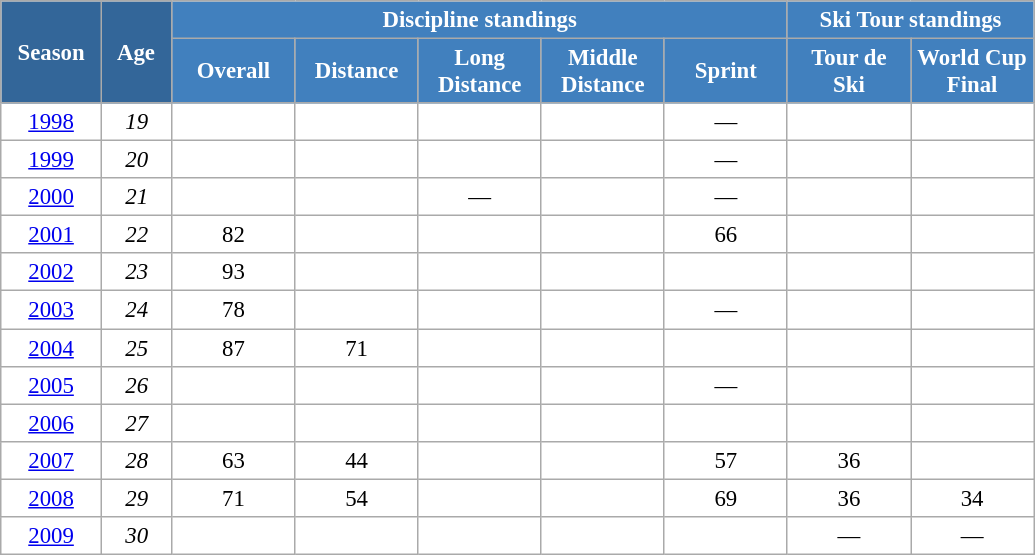<table class="wikitable" style="font-size:95%; text-align:center; border:grey solid 1px; border-collapse:collapse; background:#ffffff;">
<tr>
<th style="background-color:#369; color:white; width:60px;" rowspan="2"> Season </th>
<th style="background-color:#369; color:white; width:40px;" rowspan="2"> Age </th>
<th style="background-color:#4180be; color:white;" colspan="5">Discipline standings</th>
<th style="background-color:#4180be; color:white;" colspan="2">Ski Tour standings</th>
</tr>
<tr>
<th style="background-color:#4180be; color:white; width:75px;">Overall</th>
<th style="background-color:#4180be; color:white; width:75px;">Distance</th>
<th style="background-color:#4180be; color:white; width:75px;">Long Distance</th>
<th style="background-color:#4180be; color:white; width:75px;">Middle Distance</th>
<th style="background-color:#4180be; color:white; width:75px;">Sprint</th>
<th style="background-color:#4180be; color:white; width:75px;">Tour de<br>Ski</th>
<th style="background-color:#4180be; color:white; width:75px;">World Cup<br>Final</th>
</tr>
<tr>
<td><a href='#'>1998</a></td>
<td><em>19</em></td>
<td></td>
<td></td>
<td></td>
<td></td>
<td>—</td>
<td></td>
<td></td>
</tr>
<tr>
<td><a href='#'>1999</a></td>
<td><em>20</em></td>
<td></td>
<td></td>
<td></td>
<td></td>
<td>—</td>
<td></td>
<td></td>
</tr>
<tr>
<td><a href='#'>2000</a></td>
<td><em>21</em></td>
<td></td>
<td></td>
<td>—</td>
<td></td>
<td>—</td>
<td></td>
<td></td>
</tr>
<tr>
<td><a href='#'>2001</a></td>
<td><em>22</em></td>
<td>82</td>
<td></td>
<td></td>
<td></td>
<td>66</td>
<td></td>
<td></td>
</tr>
<tr>
<td><a href='#'>2002</a></td>
<td><em>23</em></td>
<td>93</td>
<td></td>
<td></td>
<td></td>
<td></td>
<td></td>
<td></td>
</tr>
<tr>
<td><a href='#'>2003</a></td>
<td><em>24</em></td>
<td>78</td>
<td></td>
<td></td>
<td></td>
<td>—</td>
<td></td>
<td></td>
</tr>
<tr>
<td><a href='#'>2004</a></td>
<td><em>25</em></td>
<td>87</td>
<td>71</td>
<td></td>
<td></td>
<td></td>
<td></td>
<td></td>
</tr>
<tr>
<td><a href='#'>2005</a></td>
<td><em>26</em></td>
<td></td>
<td></td>
<td></td>
<td></td>
<td>—</td>
<td></td>
<td></td>
</tr>
<tr>
<td><a href='#'>2006</a></td>
<td><em>27</em></td>
<td></td>
<td></td>
<td></td>
<td></td>
<td></td>
<td></td>
<td></td>
</tr>
<tr>
<td><a href='#'>2007</a></td>
<td><em>28</em></td>
<td>63</td>
<td>44</td>
<td></td>
<td></td>
<td>57</td>
<td>36</td>
<td></td>
</tr>
<tr>
<td><a href='#'>2008</a></td>
<td><em>29</em></td>
<td>71</td>
<td>54</td>
<td></td>
<td></td>
<td>69</td>
<td>36</td>
<td>34</td>
</tr>
<tr>
<td><a href='#'>2009</a></td>
<td><em>30</em></td>
<td></td>
<td></td>
<td></td>
<td></td>
<td></td>
<td>—</td>
<td>—</td>
</tr>
</table>
